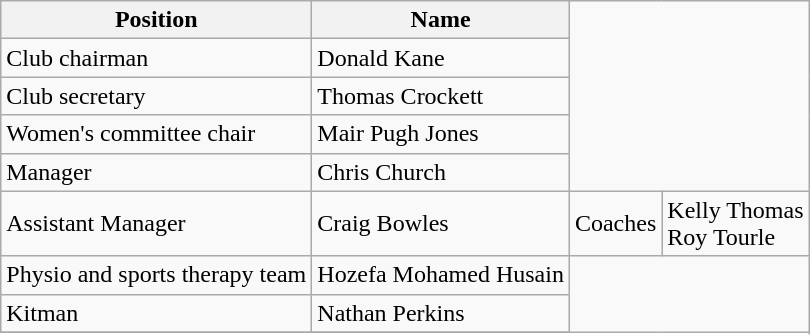<table class=wikitable>
<tr>
<th>Position</th>
<th>Name</th>
</tr>
<tr>
<td>Club chairman</td>
<td> Donald Kane</td>
</tr>
<tr>
<td>Club secretary</td>
<td> Thomas Crockett</td>
</tr>
<tr>
<td>Women's committee chair</td>
<td> Mair Pugh Jones</td>
</tr>
<tr>
<td>Manager</td>
<td> Chris Church</td>
</tr>
<tr>
<td>Assistant Manager</td>
<td> Craig Bowles</td>
<td>Coaches</td>
<td> Kelly Thomas<br> Roy Tourle</td>
</tr>
<tr>
<td>Physio and sports therapy team</td>
<td> Hozefa Mohamed Husain</td>
</tr>
<tr>
<td>Kitman</td>
<td> Nathan Perkins</td>
</tr>
<tr>
</tr>
</table>
